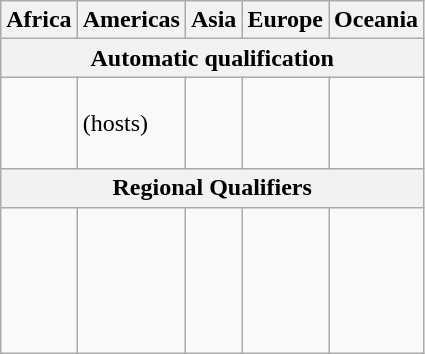<table Class = "wikitable">
<tr>
<th>Africa</th>
<th>Americas</th>
<th>Asia</th>
<th>Europe</th>
<th>Oceania</th>
</tr>
<tr>
<th colspan=6>Automatic qualification</th>
</tr>
<tr>
<td></td>
<td> (hosts)</td>
<td></td>
<td><br></td>
<td><br><br><br></td>
</tr>
<tr>
<th colspan=6>Regional Qualifiers</th>
</tr>
<tr>
<td><br></td>
<td><br><br></td>
<td><br><br></td>
<td><br><br><br><br><br></td>
<td></td>
</tr>
</table>
